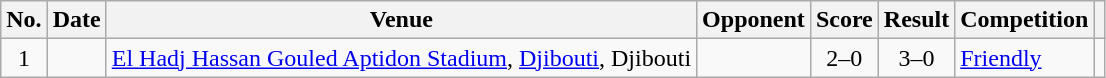<table class="wikitable sortable">
<tr>
<th scope="col">No.</th>
<th scope="col">Date</th>
<th scope="col">Venue</th>
<th scope="col">Opponent</th>
<th scope="col">Score</th>
<th scope="col">Result</th>
<th scope="col">Competition</th>
<th scope="col" class="unsortable"></th>
</tr>
<tr>
<td align="center">1</td>
<td></td>
<td><a href='#'>El Hadj Hassan Gouled Aptidon Stadium</a>, <a href='#'>Djibouti</a>, Djibouti</td>
<td></td>
<td align="center">2–0</td>
<td align="center">3–0</td>
<td><a href='#'>Friendly</a></td>
<td></td>
</tr>
</table>
